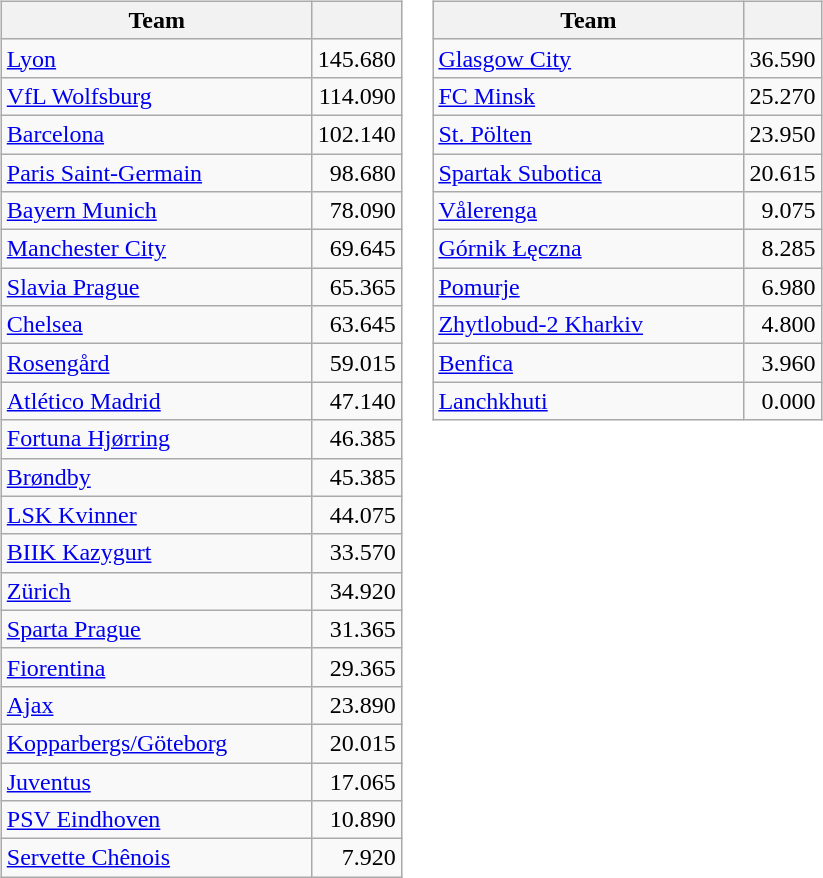<table>
<tr valign=top>
<td><br><table class="wikitable">
<tr>
<th width="200">Team</th>
<th></th>
</tr>
<tr>
<td> <a href='#'>Lyon</a> </td>
<td align="right">145.680</td>
</tr>
<tr>
<td> <a href='#'>VfL Wolfsburg</a></td>
<td align="right">114.090</td>
</tr>
<tr>
<td> <a href='#'>Barcelona</a></td>
<td align="right">102.140</td>
</tr>
<tr>
<td> <a href='#'>Paris Saint-Germain</a></td>
<td align="right">98.680</td>
</tr>
<tr>
<td> <a href='#'>Bayern Munich</a></td>
<td align="right">78.090</td>
</tr>
<tr>
<td> <a href='#'>Manchester City</a></td>
<td align="right">69.645</td>
</tr>
<tr>
<td> <a href='#'>Slavia Prague</a></td>
<td align="right">65.365</td>
</tr>
<tr>
<td> <a href='#'>Chelsea</a></td>
<td align="right">63.645</td>
</tr>
<tr>
<td> <a href='#'>Rosengård</a></td>
<td align="right">59.015</td>
</tr>
<tr>
<td> <a href='#'>Atlético Madrid</a></td>
<td align="right">47.140</td>
</tr>
<tr>
<td> <a href='#'>Fortuna Hjørring</a></td>
<td align="right">46.385</td>
</tr>
<tr>
<td> <a href='#'>Brøndby</a></td>
<td align="right">45.385</td>
</tr>
<tr>
<td> <a href='#'>LSK Kvinner</a></td>
<td align="right">44.075</td>
</tr>
<tr>
<td> <a href='#'>BIIK Kazygurt</a></td>
<td align="right">33.570</td>
</tr>
<tr>
<td> <a href='#'>Zürich</a></td>
<td align="right">34.920</td>
</tr>
<tr>
<td> <a href='#'>Sparta Prague</a></td>
<td align="right">31.365</td>
</tr>
<tr>
<td> <a href='#'>Fiorentina</a></td>
<td align="right">29.365</td>
</tr>
<tr>
<td> <a href='#'>Ajax</a></td>
<td align="right">23.890</td>
</tr>
<tr>
<td> <a href='#'>Kopparbergs/Göteborg</a></td>
<td align="right">20.015</td>
</tr>
<tr>
<td> <a href='#'>Juventus</a></td>
<td align="right">17.065</td>
</tr>
<tr>
<td> <a href='#'>PSV Eindhoven</a></td>
<td align="right">10.890</td>
</tr>
<tr>
<td> <a href='#'>Servette Chênois</a></td>
<td align="right">7.920</td>
</tr>
</table>
</td>
<td><br><table class="wikitable">
<tr>
<th width="200">Team</th>
<th></th>
</tr>
<tr>
<td> <a href='#'>Glasgow City</a></td>
<td align="right">36.590</td>
</tr>
<tr>
<td> <a href='#'>FC Minsk</a></td>
<td align="right">25.270</td>
</tr>
<tr>
<td> <a href='#'>St. Pölten</a></td>
<td align="right">23.950</td>
</tr>
<tr>
<td> <a href='#'>Spartak Subotica</a></td>
<td align="right">20.615</td>
</tr>
<tr>
<td> <a href='#'>Vålerenga</a></td>
<td align="right">9.075</td>
</tr>
<tr>
<td> <a href='#'>Górnik Łęczna</a></td>
<td align="right">8.285</td>
</tr>
<tr>
<td> <a href='#'>Pomurje</a></td>
<td align="right">6.980</td>
</tr>
<tr>
<td> <a href='#'>Zhytlobud-2 Kharkiv</a></td>
<td align="right">4.800</td>
</tr>
<tr>
<td> <a href='#'>Benfica</a></td>
<td align="right">3.960</td>
</tr>
<tr>
<td> <a href='#'>Lanchkhuti</a></td>
<td align="right">0.000</td>
</tr>
</table>
</td>
</tr>
</table>
